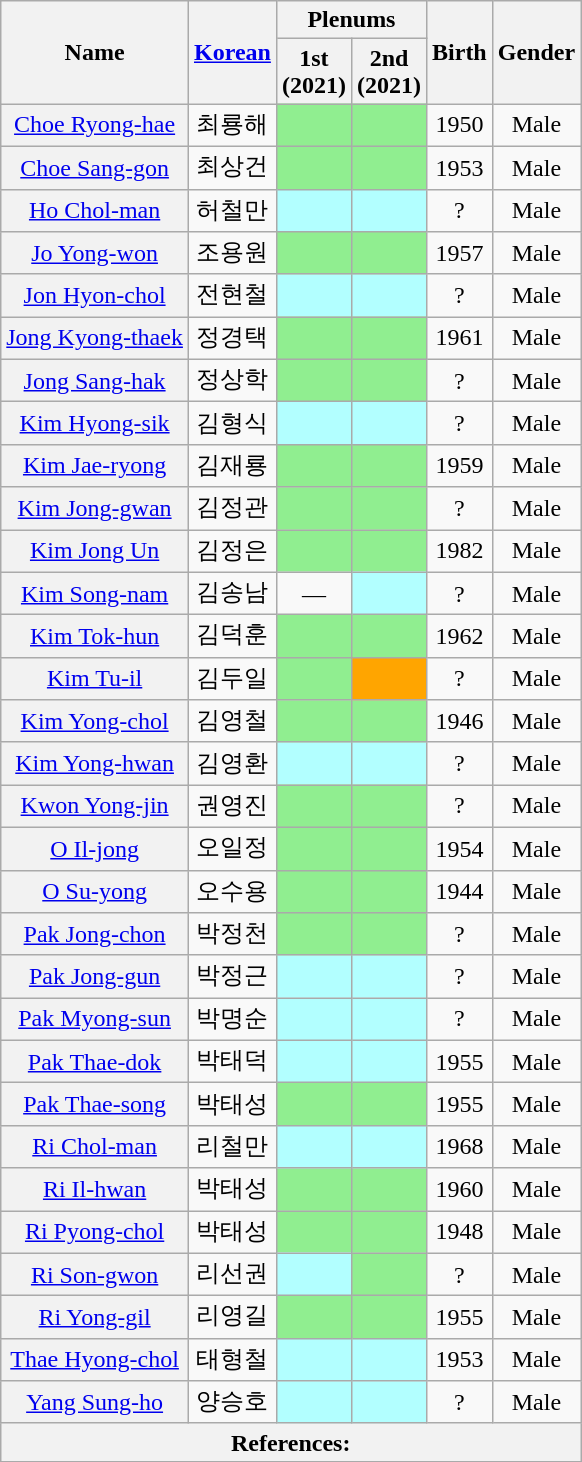<table class="wikitable sortable" style=text-align:center>
<tr>
<th rowspan="2" scope="col">Name</th>
<th rowspan="2" scope="col" class="unsortable"><a href='#'>Korean</a></th>
<th colspan="2">Plenums</th>
<th rowspan="2" scope="col">Birth</th>
<th rowspan="2" scope="col">Gender</th>
</tr>
<tr>
<th>1st<br>(2021)</th>
<th>2nd<br>(2021)</th>
</tr>
<tr>
<th scope="row" style="font-weight:normal;"><a href='#'>Choe Ryong-hae</a></th>
<td>최룡해</td>
<td bgcolor = LightGreen></td>
<td bgcolor = LightGreen></td>
<td>1950</td>
<td>Male</td>
</tr>
<tr>
<th scope="row" style="font-weight:normal;"><a href='#'>Choe Sang-gon</a></th>
<td>최상건</td>
<td bgcolor = LightGreen></td>
<td bgcolor = LightGreen></td>
<td>1953</td>
<td>Male</td>
</tr>
<tr>
<th scope="row" style="font-weight:normal;"><a href='#'>Ho Chol-man</a></th>
<td>허철만</td>
<td bgcolor = #B2FFFF></td>
<td bgcolor = #B2FFFF></td>
<td>?</td>
<td>Male</td>
</tr>
<tr>
<th scope="row" style="font-weight:normal;"><a href='#'>Jo Yong-won</a></th>
<td>조용원</td>
<td bgcolor = LightGreen></td>
<td bgcolor = LightGreen></td>
<td>1957</td>
<td>Male</td>
</tr>
<tr>
<th scope="row" style="font-weight:normal;"><a href='#'>Jon Hyon-chol</a></th>
<td>전현철</td>
<td bgcolor = #B2FFFF></td>
<td bgcolor = #B2FFFF></td>
<td>?</td>
<td>Male</td>
</tr>
<tr>
<th scope="row" style="font-weight:normal;"><a href='#'>Jong Kyong-thaek</a></th>
<td>정경택</td>
<td bgcolor = LightGreen></td>
<td bgcolor = LightGreen></td>
<td>1961</td>
<td>Male</td>
</tr>
<tr>
<th scope="row" style="font-weight:normal;"><a href='#'>Jong Sang-hak</a></th>
<td>정상학</td>
<td bgcolor = LightGreen></td>
<td bgcolor = LightGreen></td>
<td>?</td>
<td>Male</td>
</tr>
<tr>
<th scope="row" style="font-weight:normal;"><a href='#'>Kim Hyong-sik</a></th>
<td>김형식</td>
<td bgcolor = #B2FFFF></td>
<td bgcolor = #B2FFFF></td>
<td>?</td>
<td>Male</td>
</tr>
<tr>
<th scope="row" style="font-weight:normal;"><a href='#'>Kim Jae-ryong</a></th>
<td>김재룡</td>
<td bgcolor = LightGreen></td>
<td bgcolor = LightGreen></td>
<td>1959</td>
<td>Male</td>
</tr>
<tr>
<th scope="row" style="font-weight:normal;"><a href='#'>Kim Jong-gwan</a></th>
<td>김정관</td>
<td bgcolor = LightGreen></td>
<td bgcolor = LightGreen></td>
<td>?</td>
<td>Male</td>
</tr>
<tr>
<th scope="row" style="font-weight:normal;"><a href='#'>Kim Jong Un</a></th>
<td>김정은</td>
<td bgcolor = LightGreen></td>
<td bgcolor = LightGreen></td>
<td>1982</td>
<td>Male</td>
</tr>
<tr>
<th scope="row" style="font-weight:normal;"><a href='#'>Kim Song-nam</a></th>
<td>김송남</td>
<td>—</td>
<td bgcolor = #B2FFFF></td>
<td>?</td>
<td>Male</td>
</tr>
<tr>
<th scope="row" style="font-weight:normal;"><a href='#'>Kim Tok-hun</a></th>
<td>김덕훈</td>
<td bgcolor = LightGreen></td>
<td bgcolor = LightGreen></td>
<td>1962</td>
<td>Male</td>
</tr>
<tr>
<th scope="row" style="font-weight:normal;"><a href='#'>Kim Tu-il</a></th>
<td>김두일</td>
<td bgcolor = LightGreen></td>
<td bgcolor = Orange></td>
<td>?</td>
<td>Male</td>
</tr>
<tr>
<th scope="row" style="font-weight:normal;"><a href='#'>Kim Yong-chol</a></th>
<td>김영철</td>
<td bgcolor = LightGreen></td>
<td bgcolor = LightGreen></td>
<td>1946</td>
<td>Male</td>
</tr>
<tr>
<th scope="row" style="font-weight:normal;"><a href='#'>Kim Yong-hwan</a></th>
<td>김영환</td>
<td bgcolor = #B2FFFF></td>
<td bgcolor = #B2FFFF></td>
<td>?</td>
<td>Male</td>
</tr>
<tr>
<th scope="row" style="font-weight:normal;"><a href='#'>Kwon Yong-jin</a></th>
<td>권영진</td>
<td bgcolor = LightGreen></td>
<td bgcolor = LightGreen></td>
<td>?</td>
<td>Male</td>
</tr>
<tr>
<th scope="row" style="font-weight:normal;"><a href='#'>O Il-jong</a></th>
<td>오일정</td>
<td bgcolor = LightGreen></td>
<td bgcolor = LightGreen></td>
<td>1954</td>
<td>Male</td>
</tr>
<tr>
<th scope="row" style="font-weight:normal;"><a href='#'>O Su-yong</a></th>
<td>오수용</td>
<td bgcolor = LightGreen></td>
<td bgcolor = LightGreen></td>
<td>1944</td>
<td>Male</td>
</tr>
<tr>
<th scope="row" style="font-weight:normal;"><a href='#'>Pak Jong-chon</a></th>
<td>박정천</td>
<td bgcolor = LightGreen></td>
<td bgcolor = LightGreen></td>
<td>?</td>
<td>Male</td>
</tr>
<tr>
<th scope="row" style="font-weight:normal;"><a href='#'>Pak Jong-gun</a></th>
<td>박정근</td>
<td bgcolor = #B2FFFF></td>
<td bgcolor = #B2FFFF></td>
<td>?</td>
<td>Male</td>
</tr>
<tr>
<th scope="row" style="font-weight:normal;"><a href='#'>Pak Myong-sun</a></th>
<td>박명순</td>
<td bgcolor = #B2FFFF></td>
<td bgcolor = #B2FFFF></td>
<td>?</td>
<td>Male</td>
</tr>
<tr>
<th scope="row" style="font-weight:normal;"><a href='#'>Pak Thae-dok</a></th>
<td>박태덕</td>
<td bgcolor = #B2FFFF></td>
<td bgcolor = #B2FFFF></td>
<td>1955</td>
<td>Male</td>
</tr>
<tr>
<th scope="row" style="font-weight:normal;"><a href='#'>Pak Thae-song</a></th>
<td>박태성</td>
<td bgcolor = LightGreen></td>
<td bgcolor = LightGreen></td>
<td>1955</td>
<td>Male</td>
</tr>
<tr>
<th scope="row" style="font-weight:normal;"><a href='#'>Ri Chol-man</a></th>
<td>리철만</td>
<td bgcolor = #B2FFFF></td>
<td bgcolor = #B2FFFF></td>
<td>1968</td>
<td>Male</td>
</tr>
<tr>
<th scope="row" style="font-weight:normal;"><a href='#'>Ri Il-hwan</a></th>
<td>박태성</td>
<td bgcolor = LightGreen></td>
<td bgcolor = LightGreen></td>
<td>1960</td>
<td>Male</td>
</tr>
<tr>
<th scope="row" style="font-weight:normal;"><a href='#'>Ri Pyong-chol</a></th>
<td>박태성</td>
<td bgcolor = LightGreen></td>
<td bgcolor = LightGreen></td>
<td>1948</td>
<td>Male</td>
</tr>
<tr>
<th scope="row" style="font-weight:normal;"><a href='#'>Ri Son-gwon</a></th>
<td>리선권</td>
<td bgcolor = #B2FFFF></td>
<td bgcolor = LightGreen></td>
<td>?</td>
<td>Male</td>
</tr>
<tr>
<th scope="row" style="font-weight:normal;"><a href='#'>Ri Yong-gil</a></th>
<td>리영길</td>
<td bgcolor = LightGreen></td>
<td bgcolor = LightGreen></td>
<td>1955</td>
<td>Male</td>
</tr>
<tr>
<th scope="row" style="font-weight:normal;"><a href='#'>Thae Hyong-chol</a></th>
<td>태형철</td>
<td bgcolor = #B2FFFF></td>
<td bgcolor = #B2FFFF></td>
<td>1953</td>
<td>Male</td>
</tr>
<tr>
<th scope="row" style="font-weight:normal;"><a href='#'>Yang Sung-ho</a></th>
<td>양승호</td>
<td bgcolor = #B2FFFF></td>
<td bgcolor = #B2FFFF></td>
<td>?</td>
<td>Male</td>
</tr>
<tr class=sortbottom>
<th colspan = "11" align = left><strong>References:</strong><br></th>
</tr>
</table>
